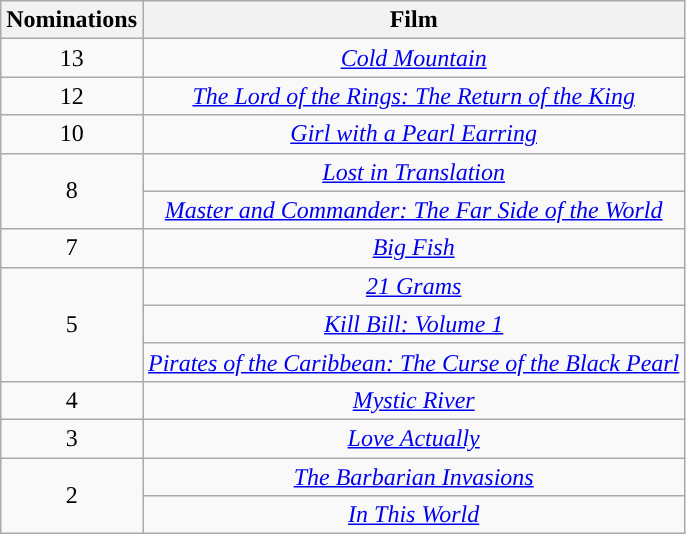<table class="wikitable" style="text-align:center;">
<tr>
<th style="background:">Nominations</th>
<th style="background:">Film</th>
</tr>
<tr>
<td>13</td>
<td><em><a href='#'>Cold Mountain</a></em></td>
</tr>
<tr>
<td>12</td>
<td><em><a href='#'>The Lord of the Rings: The Return of the King</a></em></td>
</tr>
<tr>
<td>10</td>
<td><em><a href='#'>Girl with a Pearl Earring</a></em></td>
</tr>
<tr>
<td rowspan="2">8</td>
<td><em><a href='#'>Lost in Translation</a></em></td>
</tr>
<tr>
<td><em><a href='#'>Master and Commander: The Far Side of the World</a></em></td>
</tr>
<tr>
<td>7</td>
<td><em><a href='#'>Big Fish</a></em></td>
</tr>
<tr>
<td rowspan="3">5</td>
<td><em><a href='#'>21 Grams</a></em></td>
</tr>
<tr>
<td><em><a href='#'>Kill Bill: Volume 1</a></em></td>
</tr>
<tr>
<td><em><a href='#'>Pirates of the Caribbean: The Curse of the Black Pearl</a></em></td>
</tr>
<tr>
<td>4</td>
<td><em><a href='#'>Mystic River</a></em></td>
</tr>
<tr>
<td>3</td>
<td><em><a href='#'>Love Actually</a></em></td>
</tr>
<tr>
<td rowspan="2">2</td>
<td><em><a href='#'>The Barbarian Invasions</a></em></td>
</tr>
<tr>
<td><em><a href='#'>In This World</a></em></td>
</tr>
</table>
